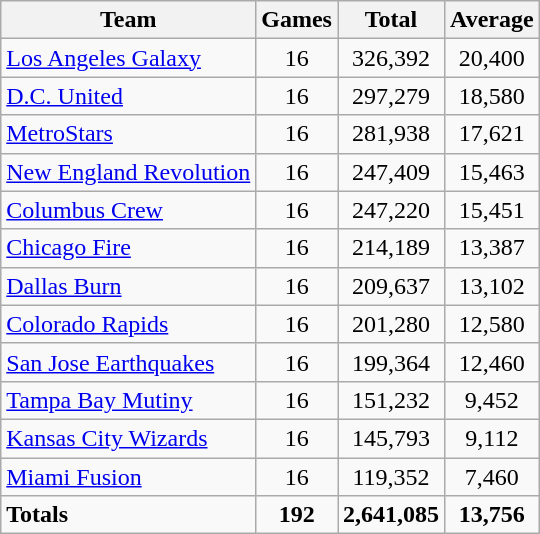<table class="wikitable" style="font-size:100%">
<tr>
<th>Team</th>
<th>Games</th>
<th>Total</th>
<th>Average</th>
</tr>
<tr>
<td><a href='#'>Los Angeles Galaxy</a></td>
<td align=center>16</td>
<td align=center>326,392</td>
<td align=center>20,400</td>
</tr>
<tr>
<td><a href='#'>D.C. United</a></td>
<td align=center>16</td>
<td align=center>297,279</td>
<td align=center>18,580</td>
</tr>
<tr>
<td><a href='#'>MetroStars</a></td>
<td align=center>16</td>
<td align=center>281,938</td>
<td align=center>17,621</td>
</tr>
<tr>
<td><a href='#'>New England Revolution</a></td>
<td align=center>16</td>
<td align=center>247,409</td>
<td align=center>15,463</td>
</tr>
<tr>
<td><a href='#'>Columbus Crew</a></td>
<td align=center>16</td>
<td align=center>247,220</td>
<td align=center>15,451</td>
</tr>
<tr>
<td><a href='#'>Chicago Fire</a></td>
<td align=center>16</td>
<td align=center>214,189</td>
<td align=center>13,387</td>
</tr>
<tr>
<td><a href='#'>Dallas Burn</a></td>
<td align=center>16</td>
<td align=center>209,637</td>
<td align=center>13,102</td>
</tr>
<tr>
<td><a href='#'>Colorado Rapids</a></td>
<td align=center>16</td>
<td align=center>201,280</td>
<td align=center>12,580</td>
</tr>
<tr>
<td><a href='#'>San Jose Earthquakes</a></td>
<td align=center>16</td>
<td align=center>199,364</td>
<td align=center>12,460</td>
</tr>
<tr>
<td><a href='#'>Tampa Bay Mutiny</a></td>
<td align=center>16</td>
<td align=center>151,232</td>
<td align=center>9,452</td>
</tr>
<tr>
<td><a href='#'>Kansas City Wizards</a></td>
<td align=center>16</td>
<td align=center>145,793</td>
<td align=center>9,112</td>
</tr>
<tr>
<td><a href='#'>Miami Fusion</a></td>
<td align=center>16</td>
<td align=center>119,352</td>
<td align=center>7,460</td>
</tr>
<tr>
<td><strong>Totals</strong></td>
<td align=center><strong>192</strong></td>
<td align=center><strong>2,641,085</strong></td>
<td align=center><strong>13,756</strong></td>
</tr>
</table>
